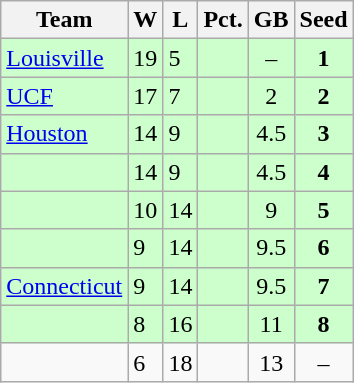<table class=wikitable>
<tr>
<th>Team</th>
<th>W</th>
<th>L</th>
<th>Pct.</th>
<th>GB</th>
<th>Seed</th>
</tr>
<tr bgcolor="#ccffcc">
<td><a href='#'>Louisville</a></td>
<td>19</td>
<td>5</td>
<td></td>
<td style="text-align:center;">–</td>
<td style="text-align:center;"><strong>1</strong></td>
</tr>
<tr bgcolor="#ccffcc">
<td><a href='#'>UCF</a></td>
<td>17</td>
<td>7</td>
<td></td>
<td style="text-align:center;">2</td>
<td style="text-align:center;"><strong>2</strong></td>
</tr>
<tr bgcolor="#ccffcc">
<td><a href='#'>Houston</a></td>
<td>14</td>
<td>9</td>
<td></td>
<td style="text-align:center;">4.5</td>
<td style="text-align:center;"><strong>3</strong></td>
</tr>
<tr bgcolor="#ccffcc">
<td></td>
<td>14</td>
<td>9</td>
<td></td>
<td style="text-align:center;">4.5</td>
<td style="text-align:center;"><strong>4</strong></td>
</tr>
<tr bgcolor="#ccffcc">
<td></td>
<td>10</td>
<td>14</td>
<td></td>
<td style="text-align:center;">9</td>
<td style="text-align:center;"><strong>5</strong></td>
</tr>
<tr bgcolor="#ccffcc">
<td></td>
<td>9</td>
<td>14</td>
<td></td>
<td style="text-align:center;">9.5</td>
<td style="text-align:center;"><strong>6</strong></td>
</tr>
<tr bgcolor="#ccffcc">
<td><a href='#'>Connecticut</a></td>
<td>9</td>
<td>14</td>
<td></td>
<td style="text-align:center;">9.5</td>
<td style="text-align:center;"><strong>7</strong></td>
</tr>
<tr bgcolor="#ccffcc">
<td></td>
<td>8</td>
<td>16</td>
<td></td>
<td style="text-align:center;">11</td>
<td style="text-align:center;"><strong>8</strong></td>
</tr>
<tr>
<td></td>
<td>6</td>
<td>18</td>
<td></td>
<td style="text-align:center;">13</td>
<td style="text-align:center;">–</td>
</tr>
</table>
